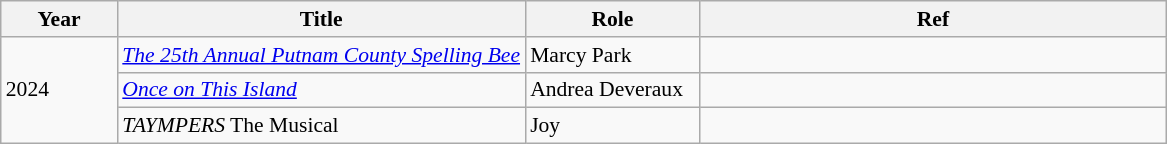<table class="wikitable" style="font-size:90%">
<tr>
<th scope="col" width="10%">Year</th>
<th scope="col" width="35%">Title</th>
<th scope="col" width="15%">Role</th>
<th>Ref</th>
</tr>
<tr>
<td rowspan=3>2024</td>
<td><em><a href='#'>The 25th Annual Putnam County Spelling Bee</a></em></td>
<td>Marcy Park</td>
<td align="center"><br></td>
</tr>
<tr>
<td><em><a href='#'>Once on This Island</a></em></td>
<td>Andrea Deveraux</td>
<td align="center"></td>
</tr>
<tr>
<td><em>TAYMPERS</em> The Musical</td>
<td>Joy</td>
<td align="center"></td>
</tr>
</table>
